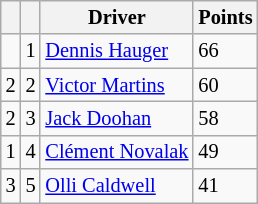<table class="wikitable" style="font-size: 85%;">
<tr>
<th></th>
<th></th>
<th>Driver</th>
<th>Points</th>
</tr>
<tr>
<td align="left"></td>
<td align="center">1</td>
<td> <a href='#'>Dennis Hauger</a></td>
<td>66</td>
</tr>
<tr>
<td align="left"> 2</td>
<td align="center">2</td>
<td> <a href='#'>Victor Martins</a></td>
<td>60</td>
</tr>
<tr>
<td align="left"> 2</td>
<td align="center">3</td>
<td> <a href='#'>Jack Doohan</a></td>
<td>58</td>
</tr>
<tr>
<td align="left"> 1</td>
<td align="center">4</td>
<td> <a href='#'>Clément Novalak</a></td>
<td>49</td>
</tr>
<tr>
<td align="left"> 3</td>
<td align="center">5</td>
<td> <a href='#'>Olli Caldwell</a></td>
<td>41</td>
</tr>
</table>
